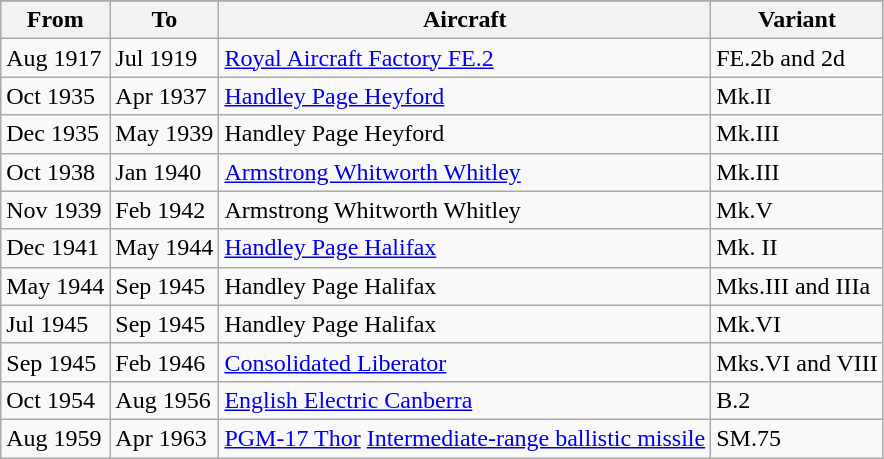<table class="wikitable">
<tr>
</tr>
<tr>
<th>From</th>
<th>To</th>
<th>Aircraft</th>
<th>Variant</th>
</tr>
<tr>
<td>Aug 1917</td>
<td>Jul 1919</td>
<td><a href='#'>Royal Aircraft Factory FE.2</a></td>
<td>FE.2b and 2d</td>
</tr>
<tr>
<td>Oct 1935</td>
<td>Apr 1937</td>
<td><a href='#'>Handley Page Heyford</a></td>
<td>Mk.II</td>
</tr>
<tr>
<td>Dec 1935</td>
<td>May 1939</td>
<td>Handley Page Heyford</td>
<td>Mk.III</td>
</tr>
<tr>
<td>Oct 1938</td>
<td>Jan 1940</td>
<td><a href='#'>Armstrong Whitworth Whitley</a></td>
<td>Mk.III</td>
</tr>
<tr>
<td>Nov 1939</td>
<td>Feb 1942</td>
<td>Armstrong Whitworth Whitley</td>
<td>Mk.V</td>
</tr>
<tr>
<td>Dec 1941</td>
<td>May 1944</td>
<td><a href='#'>Handley Page Halifax</a></td>
<td>Mk. II</td>
</tr>
<tr>
<td>May 1944</td>
<td>Sep 1945</td>
<td>Handley Page Halifax</td>
<td>Mks.III and IIIa</td>
</tr>
<tr>
<td>Jul 1945</td>
<td>Sep 1945</td>
<td>Handley Page Halifax</td>
<td>Mk.VI</td>
</tr>
<tr>
<td>Sep 1945</td>
<td>Feb 1946</td>
<td><a href='#'>Consolidated Liberator</a></td>
<td>Mks.VI and VIII</td>
</tr>
<tr>
<td>Oct 1954</td>
<td>Aug 1956</td>
<td><a href='#'>English Electric Canberra</a></td>
<td>B.2</td>
</tr>
<tr>
<td>Aug 1959</td>
<td>Apr 1963</td>
<td><a href='#'>PGM-17 Thor</a> <a href='#'>Intermediate-range ballistic missile</a></td>
<td>SM.75</td>
</tr>
</table>
